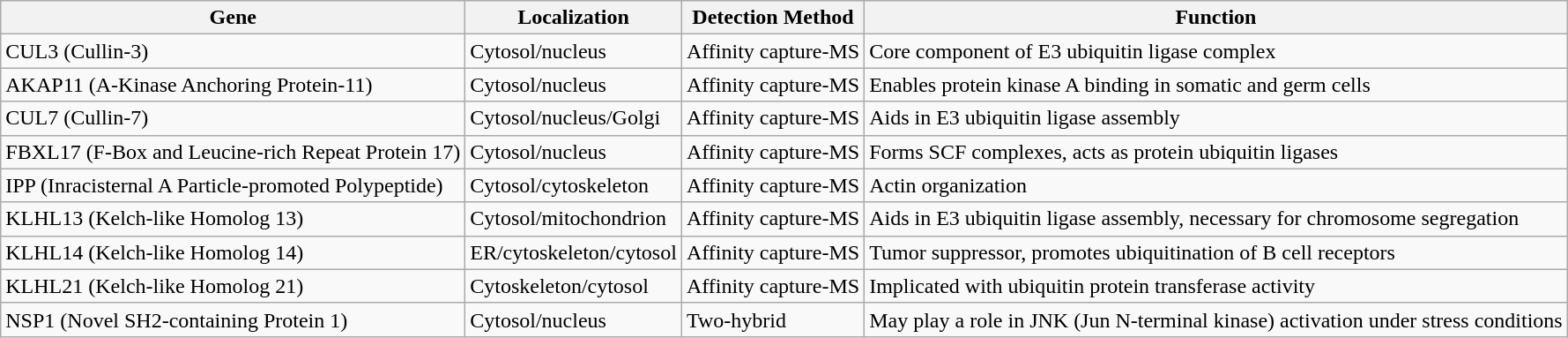<table class="wikitable">
<tr>
<th>Gene</th>
<th>Localization</th>
<th>Detection Method</th>
<th>Function</th>
</tr>
<tr>
<td>CUL3 (Cullin-3)</td>
<td>Cytosol/nucleus</td>
<td>Affinity capture-MS</td>
<td>Core component of E3 ubiquitin ligase complex</td>
</tr>
<tr>
<td>AKAP11 (A-Kinase Anchoring Protein-11)</td>
<td>Cytosol/nucleus</td>
<td>Affinity capture-MS</td>
<td>Enables protein kinase A binding in somatic and germ cells</td>
</tr>
<tr>
<td>CUL7 (Cullin-7)</td>
<td>Cytosol/nucleus/Golgi</td>
<td>Affinity capture-MS</td>
<td>Aids in E3 ubiquitin ligase assembly</td>
</tr>
<tr>
<td>FBXL17 (F-Box and Leucine-rich Repeat Protein 17)</td>
<td>Cytosol/nucleus</td>
<td>Affinity capture-MS</td>
<td>Forms SCF complexes, acts as protein ubiquitin ligases</td>
</tr>
<tr>
<td>IPP (Inracisternal A Particle-promoted Polypeptide)</td>
<td>Cytosol/cytoskeleton</td>
<td>Affinity capture-MS</td>
<td>Actin organization</td>
</tr>
<tr>
<td>KLHL13 (Kelch-like Homolog 13)</td>
<td>Cytosol/mitochondrion</td>
<td>Affinity capture-MS</td>
<td>Aids in E3 ubiquitin ligase assembly, necessary for chromosome segregation</td>
</tr>
<tr>
<td>KLHL14 (Kelch-like Homolog 14)</td>
<td>ER/cytoskeleton/cytosol</td>
<td>Affinity capture-MS</td>
<td>Tumor suppressor, promotes ubiquitination of B cell receptors</td>
</tr>
<tr>
<td>KLHL21 (Kelch-like Homolog 21)</td>
<td>Cytoskeleton/cytosol</td>
<td>Affinity capture-MS</td>
<td>Implicated with ubiquitin protein transferase activity</td>
</tr>
<tr>
<td>NSP1 (Novel SH2-containing Protein 1)</td>
<td>Cytosol/nucleus</td>
<td>Two-hybrid</td>
<td>May play a role in JNK (Jun N-terminal kinase) activation under stress conditions</td>
</tr>
</table>
